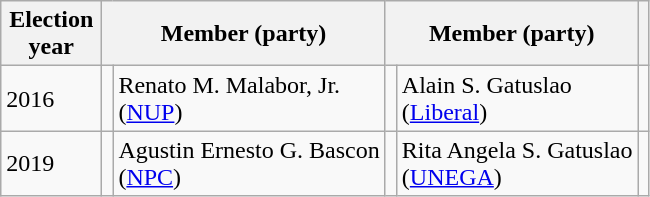<table class=wikitable>
<tr>
<th width=60px>Election<br>year</th>
<th colspan=2 width=140px>Member (party)</th>
<th colspan=2 width=140px>Member (party)</th>
<th !></th>
</tr>
<tr>
<td>2016</td>
<td bgcolor=></td>
<td>Renato M. Malabor, Jr.<br>(<a href='#'>NUP</a>)</td>
<td bgcolor=></td>
<td>Alain S. Gatuslao<br>(<a href='#'>Liberal</a>)</td>
<td></td>
</tr>
<tr>
<td>2019</td>
<td bgcolor=></td>
<td>Agustin Ernesto G. Bascon<br>(<a href='#'>NPC</a>)</td>
<td bgcolor=></td>
<td>Rita Angela S. Gatuslao<br>(<a href='#'>UNEGA</a>)</td>
<td></td>
</tr>
</table>
